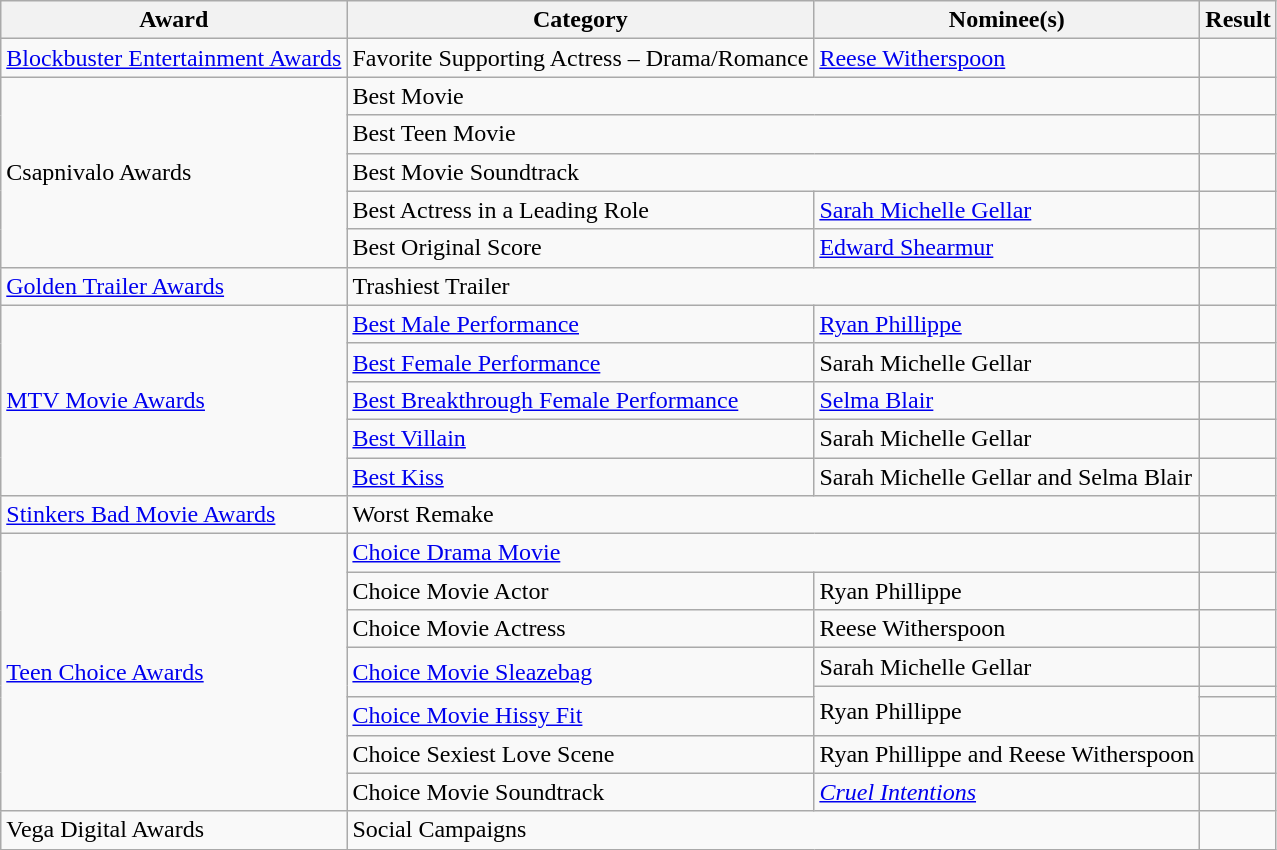<table class="wikitable plainrowheaders">
<tr>
<th>Award</th>
<th>Category</th>
<th>Nominee(s)</th>
<th>Result</th>
</tr>
<tr>
<td><a href='#'>Blockbuster Entertainment Awards</a></td>
<td>Favorite Supporting Actress – Drama/Romance</td>
<td><a href='#'>Reese Witherspoon</a></td>
<td></td>
</tr>
<tr>
<td rowspan="5">Csapnivalo Awards</td>
<td colspan="2">Best Movie</td>
<td></td>
</tr>
<tr>
<td colspan="2">Best Teen Movie</td>
<td></td>
</tr>
<tr>
<td colspan="2">Best Movie Soundtrack</td>
<td></td>
</tr>
<tr>
<td>Best Actress in a Leading Role</td>
<td><a href='#'>Sarah Michelle Gellar</a></td>
<td></td>
</tr>
<tr>
<td>Best Original Score</td>
<td><a href='#'>Edward Shearmur</a></td>
<td></td>
</tr>
<tr>
<td><a href='#'>Golden Trailer Awards</a></td>
<td colspan="2">Trashiest Trailer</td>
<td></td>
</tr>
<tr>
<td rowspan="5"><a href='#'>MTV Movie Awards</a></td>
<td><a href='#'>Best Male Performance</a></td>
<td><a href='#'>Ryan Phillippe</a></td>
<td></td>
</tr>
<tr>
<td><a href='#'>Best Female Performance</a></td>
<td>Sarah Michelle Gellar</td>
<td></td>
</tr>
<tr>
<td><a href='#'>Best Breakthrough Female Performance</a></td>
<td><a href='#'>Selma Blair</a></td>
<td></td>
</tr>
<tr>
<td><a href='#'>Best Villain</a></td>
<td>Sarah Michelle Gellar</td>
<td></td>
</tr>
<tr>
<td><a href='#'>Best Kiss</a></td>
<td>Sarah Michelle Gellar and Selma Blair</td>
<td></td>
</tr>
<tr>
<td><a href='#'>Stinkers Bad Movie Awards</a></td>
<td colspan="2">Worst Remake</td>
<td></td>
</tr>
<tr>
<td rowspan="8"><a href='#'>Teen Choice Awards</a></td>
<td colspan="2"><a href='#'>Choice Drama Movie</a></td>
<td></td>
</tr>
<tr>
<td>Choice Movie Actor</td>
<td>Ryan Phillippe</td>
<td></td>
</tr>
<tr>
<td>Choice Movie Actress</td>
<td>Reese Witherspoon</td>
<td></td>
</tr>
<tr>
<td rowspan="2"><a href='#'>Choice Movie Sleazebag</a></td>
<td>Sarah Michelle Gellar</td>
<td></td>
</tr>
<tr>
<td rowspan="2">Ryan Phillippe</td>
<td></td>
</tr>
<tr>
<td><a href='#'>Choice Movie Hissy Fit</a></td>
<td></td>
</tr>
<tr>
<td>Choice Sexiest Love Scene</td>
<td>Ryan Phillippe and Reese Witherspoon</td>
<td></td>
</tr>
<tr>
<td>Choice Movie Soundtrack</td>
<td><em><a href='#'>Cruel Intentions</a></em></td>
<td></td>
</tr>
<tr>
<td>Vega Digital Awards</td>
<td colspan="2">Social Campaigns</td>
<td></td>
</tr>
</table>
